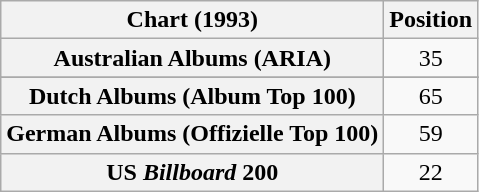<table class="wikitable sortable plainrowheaders" style="text-align:center">
<tr>
<th scope="col">Chart (1993)</th>
<th scope="col">Position</th>
</tr>
<tr>
<th scope="row">Australian Albums (ARIA)</th>
<td>35</td>
</tr>
<tr>
</tr>
<tr>
<th scope="row">Dutch Albums (Album Top 100)</th>
<td>65</td>
</tr>
<tr>
<th scope="row">German Albums (Offizielle Top 100)</th>
<td>59</td>
</tr>
<tr>
<th scope="row">US <em>Billboard</em> 200</th>
<td>22</td>
</tr>
</table>
